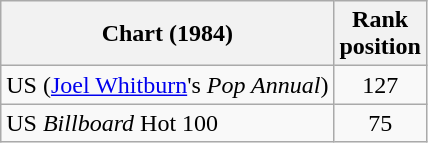<table class="wikitable" border="1">
<tr>
<th scope="col">Chart (1984)</th>
<th scope="col">Rank<br>position</th>
</tr>
<tr>
<td>US (<a href='#'>Joel Whitburn</a>'s <em>Pop Annual</em>)</td>
<td style="text-align:center;">127</td>
</tr>
<tr>
<td>US <em>Billboard</em> Hot 100</td>
<td align="center">75</td>
</tr>
</table>
